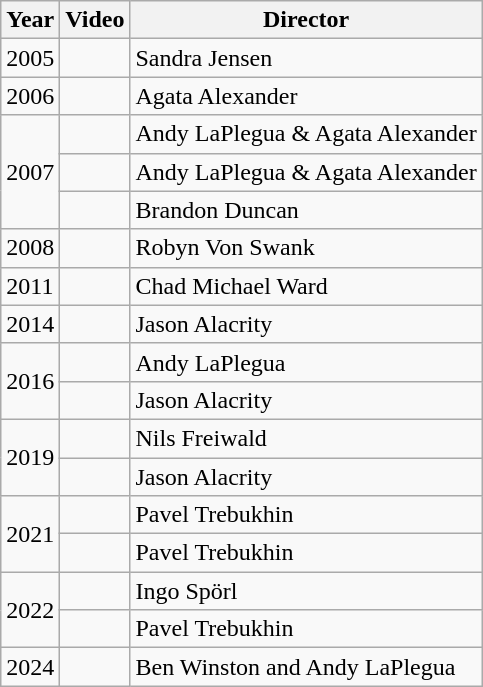<table class="wikitable">
<tr>
<th>Year</th>
<th>Video</th>
<th>Director</th>
</tr>
<tr>
<td>2005</td>
<td></td>
<td>Sandra Jensen</td>
</tr>
<tr>
<td>2006</td>
<td></td>
<td>Agata Alexander</td>
</tr>
<tr>
<td rowspan="3">2007</td>
<td></td>
<td>Andy LaPlegua & Agata Alexander</td>
</tr>
<tr>
<td></td>
<td>Andy LaPlegua & Agata Alexander</td>
</tr>
<tr>
<td></td>
<td>Brandon Duncan</td>
</tr>
<tr>
<td>2008</td>
<td></td>
<td>Robyn Von Swank</td>
</tr>
<tr>
<td>2011</td>
<td></td>
<td>Chad Michael Ward</td>
</tr>
<tr>
<td>2014</td>
<td></td>
<td>Jason Alacrity</td>
</tr>
<tr>
<td rowspan="2">2016</td>
<td></td>
<td>Andy LaPlegua</td>
</tr>
<tr>
<td></td>
<td>Jason Alacrity</td>
</tr>
<tr>
<td rowspan="2">2019</td>
<td></td>
<td>Nils Freiwald</td>
</tr>
<tr>
<td></td>
<td>Jason Alacrity</td>
</tr>
<tr>
<td rowspan="2">2021</td>
<td></td>
<td>Pavel Trebukhin</td>
</tr>
<tr>
<td></td>
<td>Pavel Trebukhin</td>
</tr>
<tr>
<td rowspan="2">2022</td>
<td></td>
<td>Ingo Spörl</td>
</tr>
<tr>
<td></td>
<td>Pavel Trebukhin</td>
</tr>
<tr>
<td>2024</td>
<td></td>
<td>Ben Winston and Andy LaPlegua</td>
</tr>
</table>
